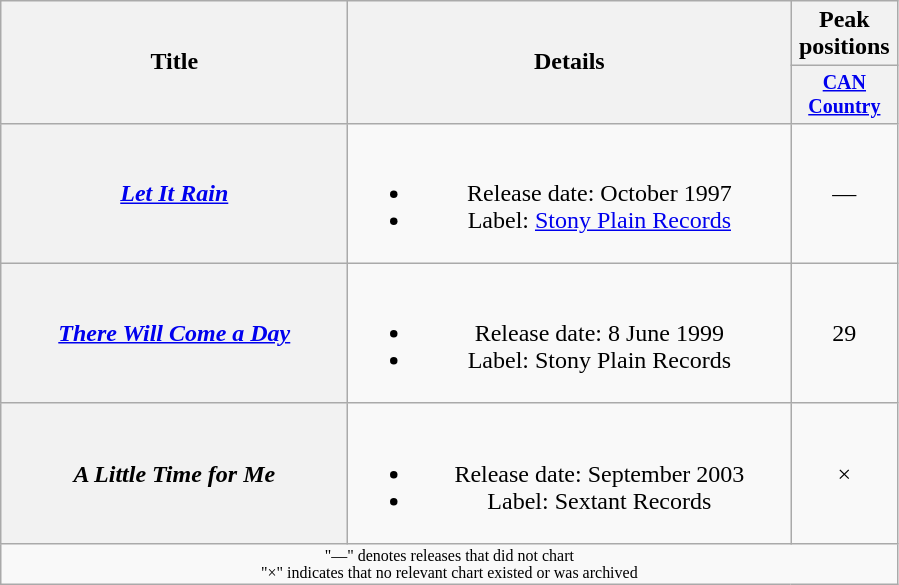<table class="wikitable plainrowheaders" style="text-align:center;">
<tr>
<th rowspan="2" style="width:14em;">Title</th>
<th rowspan="2" style="width:18em;">Details</th>
<th>Peak positions</th>
</tr>
<tr style="font-size:smaller;">
<th width="65"><a href='#'>CAN Country</a><br></th>
</tr>
<tr>
<th scope="row"><em><a href='#'>Let It Rain</a></em></th>
<td><br><ul><li>Release date: October 1997</li><li>Label: <a href='#'>Stony Plain Records</a></li></ul></td>
<td>—</td>
</tr>
<tr>
<th scope="row"><em><a href='#'>There Will Come a Day</a></em></th>
<td><br><ul><li>Release date: 8 June 1999</li><li>Label: Stony Plain Records</li></ul></td>
<td>29</td>
</tr>
<tr>
<th scope="row"><em>A Little Time for Me</em></th>
<td><br><ul><li>Release date: September 2003</li><li>Label: Sextant Records</li></ul></td>
<td>×</td>
</tr>
<tr>
<td colspan="5" style="font-size:8pt">"—" denotes releases that did not chart<br>"×" indicates that no relevant chart existed or was archived</td>
</tr>
</table>
